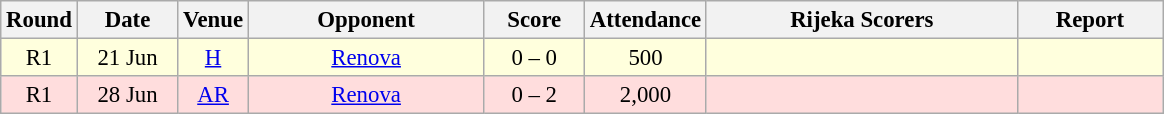<table class="wikitable sortable" style="text-align: center; font-size:95%;">
<tr>
<th width="30">Round</th>
<th width="60">Date</th>
<th width="20">Venue</th>
<th width="150">Opponent</th>
<th width="60">Score</th>
<th width="40">Attendance</th>
<th width="200">Rijeka Scorers</th>
<th width="90" class="unsortable">Report</th>
</tr>
<tr bgcolor="#ffffdd">
<td>R1</td>
<td>21 Jun</td>
<td><a href='#'>H</a></td>
<td><a href='#'>Renova</a> </td>
<td>0 – 0</td>
<td>500</td>
<td></td>
<td></td>
</tr>
<tr bgcolor="#ffdddd">
<td>R1</td>
<td>28 Jun</td>
<td><a href='#'>AR</a></td>
<td><a href='#'>Renova</a> </td>
<td>0 – 2</td>
<td>2,000</td>
<td></td>
<td></td>
</tr>
</table>
